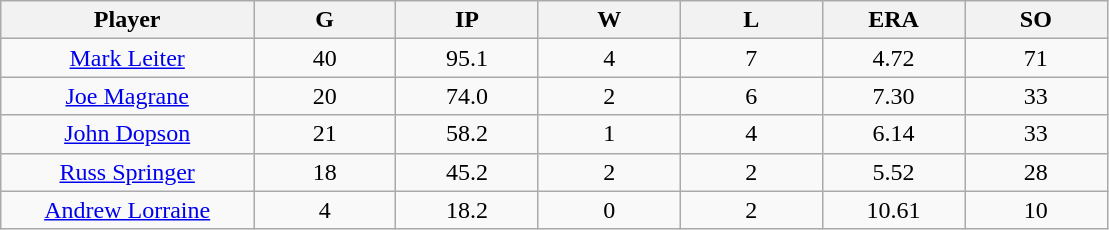<table class="wikitable sortable">
<tr>
<th bgcolor="#DDDDFF" width="16%">Player</th>
<th bgcolor="#DDDDFF" width="9%">G</th>
<th bgcolor="#DDDDFF" width="9%">IP</th>
<th bgcolor="#DDDDFF" width="9%">W</th>
<th bgcolor="#DDDDFF" width="9%">L</th>
<th bgcolor="#DDDDFF" width="9%">ERA</th>
<th bgcolor="#DDDDFF" width="9%">SO</th>
</tr>
<tr align=center>
<td><a href='#'>Mark Leiter</a></td>
<td>40</td>
<td>95.1</td>
<td>4</td>
<td>7</td>
<td>4.72</td>
<td>71</td>
</tr>
<tr align=center>
<td><a href='#'>Joe Magrane</a></td>
<td>20</td>
<td>74.0</td>
<td>2</td>
<td>6</td>
<td>7.30</td>
<td>33</td>
</tr>
<tr align=center>
<td><a href='#'>John Dopson</a></td>
<td>21</td>
<td>58.2</td>
<td>1</td>
<td>4</td>
<td>6.14</td>
<td>33</td>
</tr>
<tr align=center>
<td><a href='#'>Russ Springer</a></td>
<td>18</td>
<td>45.2</td>
<td>2</td>
<td>2</td>
<td>5.52</td>
<td>28</td>
</tr>
<tr align=center>
<td><a href='#'>Andrew Lorraine</a></td>
<td>4</td>
<td>18.2</td>
<td>0</td>
<td>2</td>
<td>10.61</td>
<td>10</td>
</tr>
</table>
